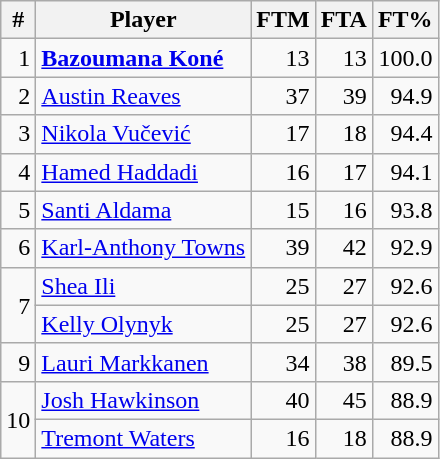<table class=wikitable style="text-align:right; display:inline-table;">
<tr>
<th>#</th>
<th>Player</th>
<th>FTM</th>
<th>FTA</th>
<th>FT%</th>
</tr>
<tr>
<td>1</td>
<td align=left> <strong><a href='#'>Bazoumana Koné</a></strong></td>
<td>13</td>
<td>13</td>
<td>100.0</td>
</tr>
<tr>
<td>2</td>
<td align=left> <a href='#'>Austin Reaves</a></td>
<td>37</td>
<td>39</td>
<td>94.9</td>
</tr>
<tr>
<td>3</td>
<td align=left> <a href='#'>Nikola Vučević</a></td>
<td>17</td>
<td>18</td>
<td>94.4</td>
</tr>
<tr>
<td>4</td>
<td align=left> <a href='#'>Hamed Haddadi</a></td>
<td>16</td>
<td>17</td>
<td>94.1</td>
</tr>
<tr>
<td>5</td>
<td align=left> <a href='#'>Santi Aldama</a></td>
<td>15</td>
<td>16</td>
<td>93.8</td>
</tr>
<tr>
<td>6</td>
<td align=left> <a href='#'>Karl-Anthony Towns</a></td>
<td>39</td>
<td>42</td>
<td>92.9</td>
</tr>
<tr>
<td rowspan=2>7</td>
<td align=left> <a href='#'>Shea Ili</a></td>
<td>25</td>
<td>27</td>
<td>92.6</td>
</tr>
<tr>
<td align=left> <a href='#'>Kelly Olynyk</a></td>
<td>25</td>
<td>27</td>
<td>92.6</td>
</tr>
<tr>
<td>9</td>
<td align=left> <a href='#'>Lauri Markkanen</a></td>
<td>34</td>
<td>38</td>
<td>89.5</td>
</tr>
<tr>
<td rowspan=2>10</td>
<td align=left> <a href='#'>Josh Hawkinson</a></td>
<td>40</td>
<td>45</td>
<td>88.9</td>
</tr>
<tr>
<td align=left> <a href='#'>Tremont Waters</a></td>
<td>16</td>
<td>18</td>
<td>88.9</td>
</tr>
</table>
